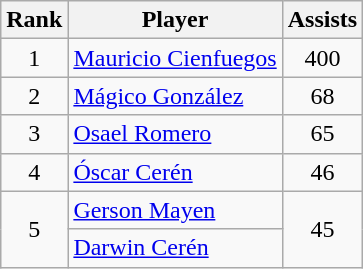<table class="wikitable">
<tr>
<th>Rank</th>
<th>Player</th>
<th>Assists</th>
</tr>
<tr>
<td align=center>1</td>
<td><a href='#'>Mauricio Cienfuegos</a></td>
<td align=center>400</td>
</tr>
<tr>
<td align=center>2</td>
<td><a href='#'>Mágico González</a></td>
<td align=center>68</td>
</tr>
<tr>
<td align=center>3</td>
<td><a href='#'>Osael Romero</a></td>
<td align=center>65</td>
</tr>
<tr>
<td align=center>4</td>
<td><a href='#'>Óscar Cerén</a></td>
<td align=center>46</td>
</tr>
<tr>
<td rowspan="2" style="text-align:center;">5</td>
<td><a href='#'>Gerson Mayen</a></td>
<td rowspan="2" style="text-align:center;">45</td>
</tr>
<tr>
<td><a href='#'>Darwin Cerén</a></td>
</tr>
</table>
